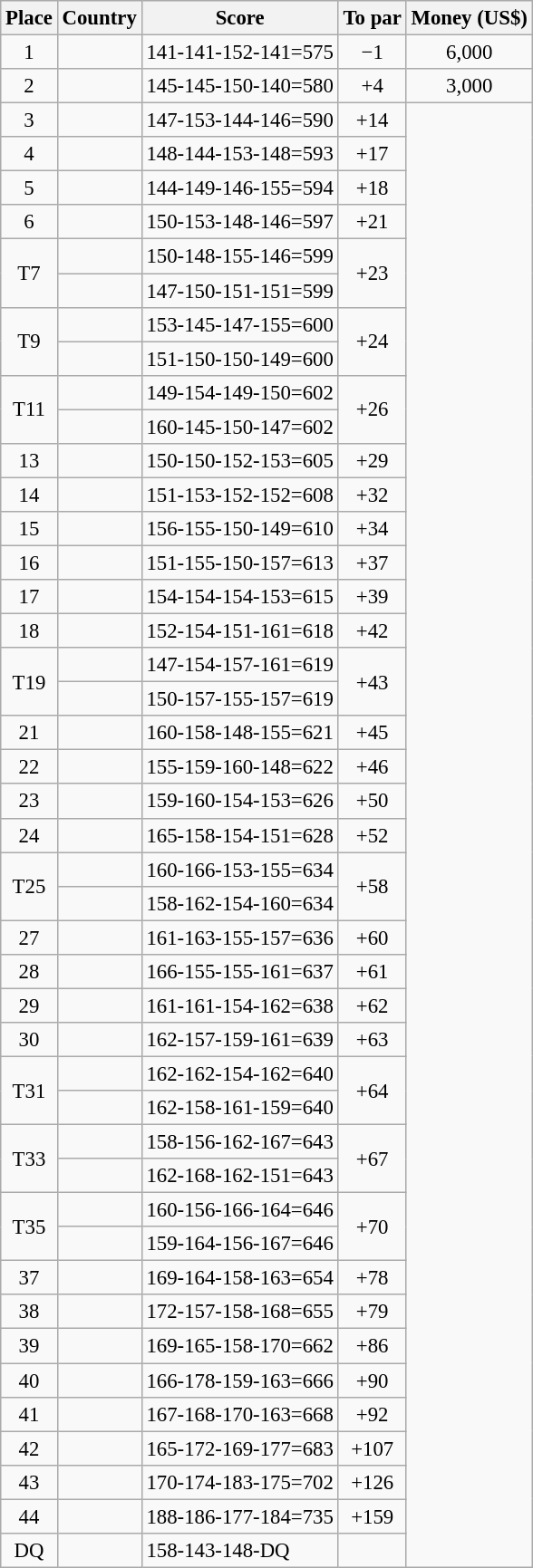<table class="wikitable" style="font-size:95%;">
<tr>
<th>Place</th>
<th>Country</th>
<th>Score</th>
<th>To par</th>
<th>Money (US$)</th>
</tr>
<tr>
<td align=center>1</td>
<td></td>
<td>141-141-152-141=575</td>
<td align=center>−1</td>
<td align=center>6,000</td>
</tr>
<tr>
<td align=center>2</td>
<td></td>
<td>145-145-150-140=580</td>
<td align=center>+4</td>
<td align=center>3,000</td>
</tr>
<tr>
<td align=center>3</td>
<td></td>
<td>147-153-144-146=590</td>
<td align=center>+14</td>
<td rowspan=43 align=center></td>
</tr>
<tr>
<td align=center>4</td>
<td></td>
<td>148-144-153-148=593</td>
<td align=center>+17</td>
</tr>
<tr>
<td align=center>5</td>
<td></td>
<td>144-149-146-155=594</td>
<td align=center>+18</td>
</tr>
<tr>
<td align=center>6</td>
<td></td>
<td>150-153-148-146=597</td>
<td align=center>+21</td>
</tr>
<tr>
<td rowspan=2 align=center>T7</td>
<td></td>
<td>150-148-155-146=599</td>
<td rowspan=2 align=center>+23</td>
</tr>
<tr>
<td></td>
<td>147-150-151-151=599</td>
</tr>
<tr>
<td rowspan=2 align=center>T9</td>
<td></td>
<td>153-145-147-155=600</td>
<td rowspan=2 align=center>+24</td>
</tr>
<tr>
<td></td>
<td>151-150-150-149=600</td>
</tr>
<tr>
<td rowspan=2 align=center>T11</td>
<td></td>
<td>149-154-149-150=602</td>
<td rowspan=2 align=center>+26</td>
</tr>
<tr>
<td></td>
<td>160-145-150-147=602</td>
</tr>
<tr>
<td align=center>13</td>
<td></td>
<td>150-150-152-153=605</td>
<td align=center>+29</td>
</tr>
<tr>
<td align=center>14</td>
<td></td>
<td>151-153-152-152=608</td>
<td align=center>+32</td>
</tr>
<tr>
<td align=center>15</td>
<td></td>
<td>156-155-150-149=610</td>
<td align=center>+34</td>
</tr>
<tr>
<td align=center>16</td>
<td></td>
<td>151-155-150-157=613</td>
<td align=center>+37</td>
</tr>
<tr>
<td align=center>17</td>
<td></td>
<td>154-154-154-153=615</td>
<td align=center>+39</td>
</tr>
<tr>
<td align=center>18</td>
<td></td>
<td>152-154-151-161=618</td>
<td align=center>+42</td>
</tr>
<tr>
<td rowspan=2 align=center>T19</td>
<td></td>
<td>147-154-157-161=619</td>
<td rowspan=2 align=center>+43</td>
</tr>
<tr>
<td></td>
<td>150-157-155-157=619</td>
</tr>
<tr>
<td align=center>21</td>
<td></td>
<td>160-158-148-155=621</td>
<td align=center>+45</td>
</tr>
<tr>
<td align=center>22</td>
<td></td>
<td>155-159-160-148=622</td>
<td align=center>+46</td>
</tr>
<tr>
<td align=center>23</td>
<td></td>
<td>159-160-154-153=626</td>
<td align=center>+50</td>
</tr>
<tr>
<td align=center>24</td>
<td></td>
<td>165-158-154-151=628</td>
<td align=center>+52</td>
</tr>
<tr>
<td rowspan=2 align=center>T25</td>
<td></td>
<td>160-166-153-155=634</td>
<td rowspan=2 align=center>+58</td>
</tr>
<tr>
<td></td>
<td>158-162-154-160=634</td>
</tr>
<tr>
<td align=center>27</td>
<td></td>
<td>161-163-155-157=636</td>
<td align=center>+60</td>
</tr>
<tr>
<td align=center>28</td>
<td></td>
<td>166-155-155-161=637</td>
<td align=center>+61</td>
</tr>
<tr>
<td align=center>29</td>
<td></td>
<td>161-161-154-162=638</td>
<td align=center>+62</td>
</tr>
<tr>
<td align=center>30</td>
<td></td>
<td>162-157-159-161=639</td>
<td align=center>+63</td>
</tr>
<tr>
<td rowspan=2 align=center>T31</td>
<td></td>
<td>162-162-154-162=640</td>
<td rowspan=2 align=center>+64</td>
</tr>
<tr>
<td></td>
<td>162-158-161-159=640</td>
</tr>
<tr>
<td rowspan=2 align=center>T33</td>
<td></td>
<td>158-156-162-167=643</td>
<td rowspan=2 align=center>+67</td>
</tr>
<tr>
<td></td>
<td>162-168-162-151=643</td>
</tr>
<tr>
<td rowspan=2 align=center>T35</td>
<td></td>
<td>160-156-166-164=646</td>
<td rowspan=2 align=center>+70</td>
</tr>
<tr>
<td></td>
<td>159-164-156-167=646</td>
</tr>
<tr>
<td align=center>37</td>
<td></td>
<td>169-164-158-163=654</td>
<td align=center>+78</td>
</tr>
<tr>
<td align=center>38</td>
<td></td>
<td>172-157-158-168=655</td>
<td align=center>+79</td>
</tr>
<tr>
<td align=center>39</td>
<td></td>
<td>169-165-158-170=662</td>
<td align=center>+86</td>
</tr>
<tr>
<td align=center>40</td>
<td></td>
<td>166-178-159-163=666</td>
<td align=center>+90</td>
</tr>
<tr>
<td align=center>41</td>
<td></td>
<td>167-168-170-163=668</td>
<td align=center>+92</td>
</tr>
<tr>
<td align=center>42</td>
<td></td>
<td>165-172-169-177=683</td>
<td align=center>+107</td>
</tr>
<tr>
<td align=center>43</td>
<td></td>
<td>170-174-183-175=702</td>
<td align=center>+126</td>
</tr>
<tr>
<td align=center>44</td>
<td></td>
<td>188-186-177-184=735</td>
<td align=center>+159</td>
</tr>
<tr>
<td align=center>DQ</td>
<td></td>
<td>158-143-148-DQ</td>
<td align=center></td>
</tr>
</table>
